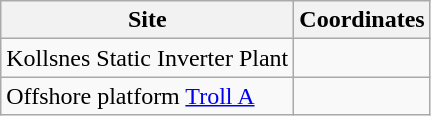<table class="wikitable sortable">
<tr>
<th>Site</th>
<th>Coordinates</th>
</tr>
<tr>
<td>Kollsnes Static Inverter Plant</td>
<td></td>
</tr>
<tr>
<td>Offshore platform <a href='#'>Troll A</a></td>
<td></td>
</tr>
</table>
